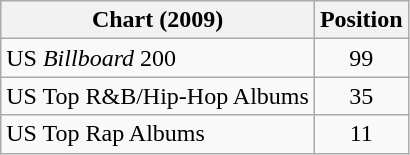<table class="wikitable sortable">
<tr>
<th>Chart (2009)</th>
<th>Position</th>
</tr>
<tr>
<td>US <em>Billboard</em> 200</td>
<td style="text-align:center;">99</td>
</tr>
<tr>
<td>US Top R&B/Hip-Hop Albums</td>
<td style="text-align:center;">35</td>
</tr>
<tr>
<td>US Top Rap Albums</td>
<td style="text-align:center;">11</td>
</tr>
</table>
